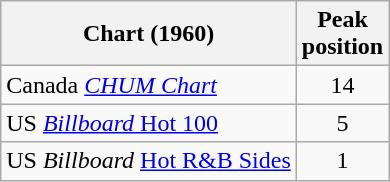<table class="wikitable">
<tr>
<th>Chart (1960)</th>
<th>Peak<br>position</th>
</tr>
<tr>
<td>Canada <em><a href='#'>CHUM Chart</a></em> </td>
<td align="center">14</td>
</tr>
<tr>
<td>US <a href='#'><em>Billboard</em> Hot 100</a></td>
<td align="center">5</td>
</tr>
<tr>
<td>US <em>Billboard</em> <a href='#'>Hot R&B Sides</a></td>
<td align="center">1</td>
</tr>
</table>
